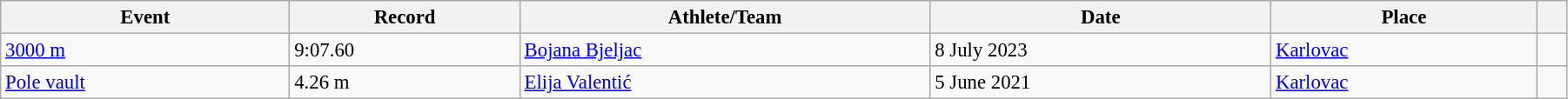<table class="wikitable" style="font-size:95%; width: 95%;">
<tr>
<th>Event</th>
<th>Record</th>
<th>Athlete/Team</th>
<th>Date</th>
<th>Place</th>
<th></th>
</tr>
<tr>
<td><a href='#'>3000 m</a></td>
<td>9:07.60 </td>
<td><a href='#'>Bojana Bjeljac</a></td>
<td>8 July 2023</td>
<td><a href='#'>Karlovac</a></td>
<td></td>
</tr>
<tr>
<td><a href='#'>Pole vault</a></td>
<td>4.26 m </td>
<td><a href='#'>Elija Valentić</a></td>
<td>5 June 2021</td>
<td><a href='#'>Karlovac</a></td>
<td></td>
</tr>
</table>
